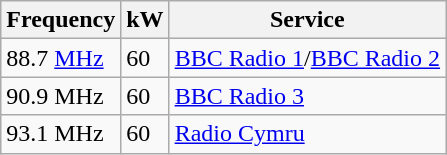<table class="wikitable sortable">
<tr>
<th>Frequency</th>
<th>kW</th>
<th>Service</th>
</tr>
<tr>
<td>88.7 <a href='#'>MHz</a></td>
<td>60</td>
<td><a href='#'>BBC Radio 1</a>/<a href='#'>BBC Radio 2</a></td>
</tr>
<tr>
<td>90.9 MHz</td>
<td>60</td>
<td><a href='#'>BBC Radio 3</a></td>
</tr>
<tr>
<td>93.1 MHz</td>
<td>60</td>
<td><a href='#'>Radio Cymru</a></td>
</tr>
</table>
